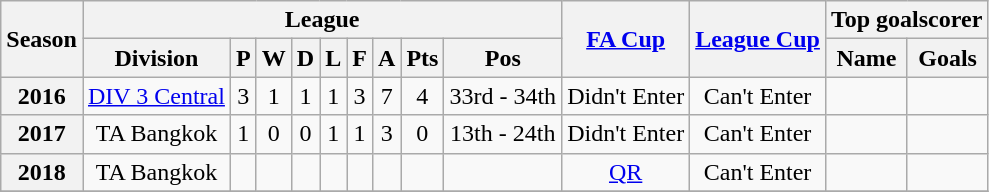<table class="wikitable" style="text-align: center">
<tr>
<th rowspan=2>Season</th>
<th colspan=9>League</th>
<th rowspan=2><a href='#'>FA Cup</a></th>
<th rowspan=2><a href='#'>League Cup</a></th>
<th colspan=2>Top goalscorer</th>
</tr>
<tr>
<th>Division</th>
<th>P</th>
<th>W</th>
<th>D</th>
<th>L</th>
<th>F</th>
<th>A</th>
<th>Pts</th>
<th>Pos</th>
<th>Name</th>
<th>Goals</th>
</tr>
<tr>
<th>2016</th>
<td><a href='#'>DIV 3 Central</a></td>
<td>3</td>
<td>1</td>
<td>1</td>
<td>1</td>
<td>3</td>
<td>7</td>
<td>4</td>
<td>33rd - 34th</td>
<td>Didn't Enter</td>
<td>Can't Enter</td>
<td></td>
<td></td>
</tr>
<tr>
<th>2017</th>
<td>TA Bangkok</td>
<td>1</td>
<td>0</td>
<td>0</td>
<td>1</td>
<td>1</td>
<td>3</td>
<td>0</td>
<td>13th - 24th</td>
<td>Didn't Enter</td>
<td>Can't Enter</td>
<td></td>
<td></td>
</tr>
<tr>
<th>2018</th>
<td>TA Bangkok</td>
<td></td>
<td></td>
<td></td>
<td></td>
<td></td>
<td></td>
<td></td>
<td></td>
<td><a href='#'>QR</a></td>
<td>Can't Enter</td>
<td></td>
<td></td>
</tr>
<tr>
</tr>
</table>
